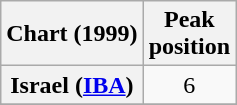<table class="wikitable sortable">
<tr>
<th scope="col">Chart (1999)</th>
<th scope="col">Peak<br>position</th>
</tr>
<tr>
<th scope="row">Israel (<a href='#'>IBA</a>)</th>
<td style="text-align:center">6</td>
</tr>
<tr>
</tr>
</table>
